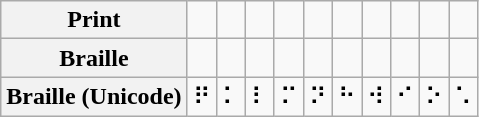<table class="wikitable" style="text-align:center">
<tr>
<th>Print</th>
<td><span></span></td>
<td><span></span></td>
<td><span></span></td>
<td><span></span></td>
<td><span></span></td>
<td><span></span></td>
<td><span></span></td>
<td><span></span></td>
<td><span></span></td>
<td><span></span></td>
</tr>
<tr>
<th>Braille</th>
<td></td>
<td></td>
<td></td>
<td></td>
<td></td>
<td></td>
<td></td>
<td></td>
<td></td>
<td></td>
</tr>
<tr>
<th>Braille (Unicode)</th>
<td>⠟</td>
<td>⠅</td>
<td>⠇</td>
<td>⠍</td>
<td>⠝</td>
<td>⠓</td>
<td>⠺</td>
<td>⠊</td>
<td>⠕</td>
<td>⠡</td>
</tr>
</table>
